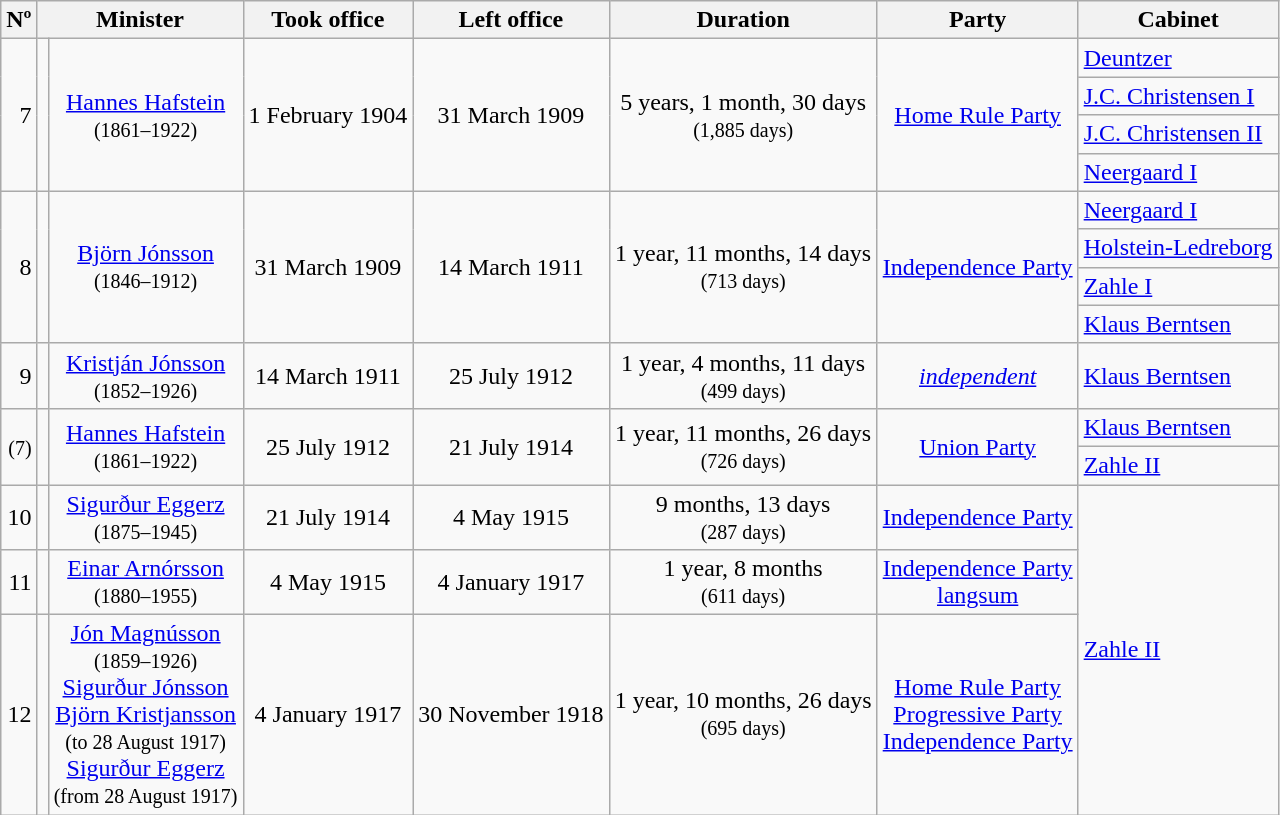<table class="wikitable" style="text-align: center;">
<tr>
<th>Nº</th>
<th colspan="2">Minister</th>
<th>Took office</th>
<th>Left office</th>
<th>Duration</th>
<th>Party</th>
<th>Cabinet</th>
</tr>
<tr>
<td rowspan="4" style="text-align: right;">7</td>
<td rowspan="4"></td>
<td rowspan="4"><a href='#'>Hannes Hafstein</a><br><small>(1861–1922)</small></td>
<td rowspan="4">1 February 1904</td>
<td rowspan="4">31 March 1909</td>
<td rowspan="4">5 years, 1 month, 30 days<br><small>(1,885 days)</small></td>
<td rowspan="4"><a href='#'>Home Rule Party</a></td>
<td style="text-align: left;"><a href='#'>Deuntzer</a></td>
</tr>
<tr>
<td style="text-align: left;"><a href='#'>J.C. Christensen I</a></td>
</tr>
<tr>
<td style="text-align: left;"><a href='#'>J.C. Christensen II</a></td>
</tr>
<tr>
<td style="text-align: left;"><a href='#'>Neergaard I</a></td>
</tr>
<tr>
<td rowspan="4" style="text-align: right;">8</td>
<td rowspan="4"></td>
<td rowspan="4"><a href='#'>Björn Jónsson</a><br><small>(1846–1912)</small></td>
<td rowspan="4">31 March 1909</td>
<td rowspan="4">14 March 1911</td>
<td rowspan="4">1 year, 11 months, 14 days<br><small>(713 days)</small></td>
<td rowspan="4"><a href='#'>Independence Party</a></td>
<td style="text-align: left;"><a href='#'>Neergaard I</a></td>
</tr>
<tr>
<td style="text-align: left;"><a href='#'>Holstein-Ledreborg</a></td>
</tr>
<tr>
<td style="text-align: left;"><a href='#'>Zahle I</a></td>
</tr>
<tr>
<td style="text-align: left;"><a href='#'>Klaus Berntsen</a></td>
</tr>
<tr>
<td style="text-align: right;">9</td>
<td></td>
<td><a href='#'>Kristján Jónsson</a><br><small>(1852–1926)</small></td>
<td>14 March 1911</td>
<td>25 July 1912</td>
<td>1 year, 4 months, 11 days<br><small>(499 days)</small></td>
<td><em><a href='#'>independent</a></em></td>
<td style="text-align: left;"><a href='#'>Klaus Berntsen</a></td>
</tr>
<tr>
<td rowspan="2" style="text-align: right;"><small>(7)</small></td>
<td rowspan="2"></td>
<td rowspan="2"><a href='#'>Hannes Hafstein</a><br><small>(1861–1922)</small></td>
<td rowspan="2">25 July 1912</td>
<td rowspan="2">21 July 1914</td>
<td rowspan="2">1 year, 11 months, 26 days<br><small>(726 days)</small></td>
<td rowspan="2"><a href='#'>Union Party</a></td>
<td style="text-align: left;"><a href='#'>Klaus Berntsen</a></td>
</tr>
<tr>
<td style="text-align: left;"><a href='#'>Zahle II</a></td>
</tr>
<tr>
<td style="text-align: right;">10</td>
<td></td>
<td><a href='#'>Sigurður Eggerz</a><br><small>(1875–1945)</small></td>
<td>21 July 1914</td>
<td>4 May 1915</td>
<td>9 months, 13 days<br><small>(287 days)</small></td>
<td><a href='#'>Independence Party</a></td>
<td rowspan="3" style="text-align: left;"><a href='#'>Zahle II</a></td>
</tr>
<tr>
<td style="text-align: right;">11</td>
<td></td>
<td><a href='#'>Einar Arnórsson</a><br><small>(1880–1955)</small></td>
<td>4 May 1915</td>
<td>4 January 1917</td>
<td>1 year, 8 months<br><small>(611 days)</small></td>
<td><a href='#'>Independence Party<br>langsum</a></td>
</tr>
<tr>
<td style="text-align: right;">12</td>
<td></td>
<td><a href='#'>Jón Magnússon</a><br><small>(1859–1926)</small><br><a href='#'>Sigurður Jónsson</a><br><a href='#'>Björn Kristjansson</a><br><small>(to 28 August 1917)</small><br><a href='#'>Sigurður Eggerz</a><br><small>(from 28 August 1917)</small></td>
<td>4 January 1917</td>
<td>30 November 1918</td>
<td>1 year, 10 months, 26 days<br><small>(695 days)</small></td>
<td><a href='#'>Home Rule Party</a><br><a href='#'>Progressive Party</a><br><a href='#'>Independence Party</a></td>
</tr>
</table>
